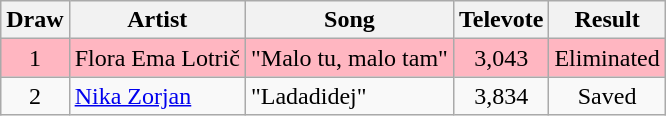<table class="sortable wikitable" style="margin: 1em auto 1em auto; text-align:center;">
<tr>
<th>Draw</th>
<th>Artist</th>
<th>Song </th>
<th>Televote</th>
<th>Result</th>
</tr>
<tr style="background:lightpink;">
<td>1</td>
<td align="left">Flora Ema Lotrič</td>
<td align="left">"Malo tu, malo tam" </td>
<td>3,043</td>
<td>Eliminated</td>
</tr>
<tr>
<td>2</td>
<td align="left"><a href='#'>Nika Zorjan</a></td>
<td align="left">"Ladadidej" </td>
<td>3,834</td>
<td>Saved</td>
</tr>
</table>
